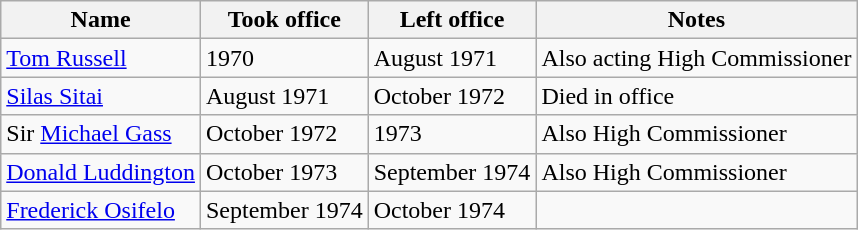<table class="wikitable">
<tr>
<th>Name</th>
<th>Took office</th>
<th>Left office</th>
<th>Notes</th>
</tr>
<tr>
<td><a href='#'>Tom Russell</a></td>
<td>1970</td>
<td>August 1971</td>
<td>Also acting High Commissioner</td>
</tr>
<tr>
<td><a href='#'>Silas Sitai</a></td>
<td>August 1971</td>
<td>October 1972</td>
<td>Died in office</td>
</tr>
<tr>
<td>Sir <a href='#'>Michael Gass</a></td>
<td>October 1972</td>
<td>1973</td>
<td>Also High Commissioner</td>
</tr>
<tr>
<td><a href='#'>Donald Luddington</a></td>
<td>October 1973</td>
<td>September 1974</td>
<td>Also High Commissioner</td>
</tr>
<tr>
<td><a href='#'>Frederick Osifelo</a></td>
<td>September 1974</td>
<td>October 1974</td>
<td></td>
</tr>
</table>
